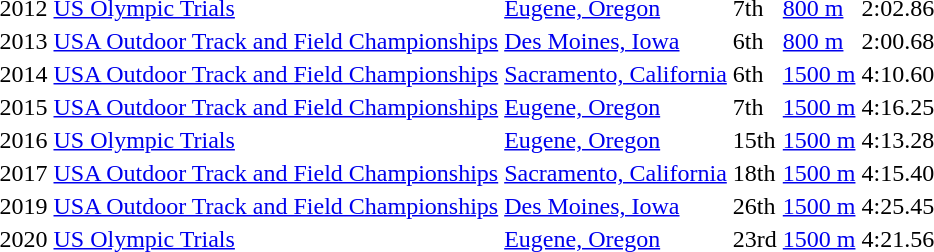<table>
<tr>
<td>2012</td>
<td><a href='#'>US Olympic Trials</a></td>
<td><a href='#'>Eugene, Oregon</a></td>
<td>7th</td>
<td><a href='#'>800 m</a></td>
<td>2:02.86</td>
</tr>
<tr>
<td>2013</td>
<td><a href='#'>USA Outdoor Track and Field Championships</a></td>
<td><a href='#'>Des Moines, Iowa</a></td>
<td>6th</td>
<td><a href='#'>800 m</a></td>
<td>2:00.68</td>
</tr>
<tr>
<td>2014</td>
<td><a href='#'>USA Outdoor Track and Field Championships</a></td>
<td><a href='#'>Sacramento, California</a></td>
<td>6th</td>
<td><a href='#'>1500 m</a></td>
<td>4:10.60</td>
</tr>
<tr>
<td>2015</td>
<td><a href='#'>USA Outdoor Track and Field Championships</a></td>
<td><a href='#'>Eugene, Oregon</a></td>
<td>7th</td>
<td><a href='#'>1500 m</a></td>
<td>4:16.25</td>
</tr>
<tr>
<td>2016</td>
<td><a href='#'>US Olympic Trials</a></td>
<td><a href='#'>Eugene, Oregon</a></td>
<td>15th</td>
<td><a href='#'>1500 m</a></td>
<td>4:13.28</td>
</tr>
<tr>
<td>2017</td>
<td><a href='#'>USA Outdoor Track and Field Championships</a></td>
<td><a href='#'>Sacramento, California</a></td>
<td>18th</td>
<td><a href='#'>1500 m</a></td>
<td>4:15.40</td>
</tr>
<tr>
<td>2019</td>
<td><a href='#'>USA Outdoor Track and Field Championships</a></td>
<td><a href='#'>Des Moines, Iowa</a></td>
<td>26th</td>
<td><a href='#'>1500 m</a></td>
<td>4:25.45</td>
</tr>
<tr>
<td>2020</td>
<td><a href='#'>US Olympic Trials</a></td>
<td><a href='#'>Eugene, Oregon</a></td>
<td>23rd</td>
<td><a href='#'>1500 m</a></td>
<td>4:21.56</td>
</tr>
</table>
